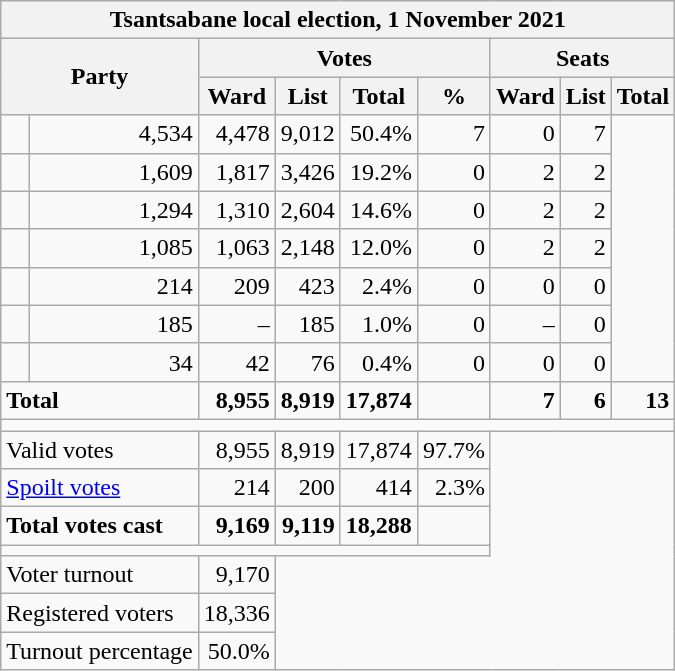<table class=wikitable style="text-align:right">
<tr>
<th colspan="9" align="center">Tsantsabane local election, 1 November 2021</th>
</tr>
<tr>
<th rowspan="2" colspan="2">Party</th>
<th colspan="4" align="center">Votes</th>
<th colspan="3" align="center">Seats</th>
</tr>
<tr>
<th>Ward</th>
<th>List</th>
<th>Total</th>
<th>%</th>
<th>Ward</th>
<th>List</th>
<th>Total</th>
</tr>
<tr>
<td></td>
<td>4,534</td>
<td>4,478</td>
<td>9,012</td>
<td>50.4%</td>
<td>7</td>
<td>0</td>
<td>7</td>
</tr>
<tr>
<td></td>
<td>1,609</td>
<td>1,817</td>
<td>3,426</td>
<td>19.2%</td>
<td>0</td>
<td>2</td>
<td>2</td>
</tr>
<tr>
<td></td>
<td>1,294</td>
<td>1,310</td>
<td>2,604</td>
<td>14.6%</td>
<td>0</td>
<td>2</td>
<td>2</td>
</tr>
<tr>
<td></td>
<td>1,085</td>
<td>1,063</td>
<td>2,148</td>
<td>12.0%</td>
<td>0</td>
<td>2</td>
<td>2</td>
</tr>
<tr>
<td></td>
<td>214</td>
<td>209</td>
<td>423</td>
<td>2.4%</td>
<td>0</td>
<td>0</td>
<td>0</td>
</tr>
<tr>
<td></td>
<td>185</td>
<td>–</td>
<td>185</td>
<td>1.0%</td>
<td>0</td>
<td>–</td>
<td>0</td>
</tr>
<tr>
<td></td>
<td>34</td>
<td>42</td>
<td>76</td>
<td>0.4%</td>
<td>0</td>
<td>0</td>
<td>0</td>
</tr>
<tr>
<td colspan="2" style="text-align:left"><strong>Total</strong></td>
<td><strong>8,955</strong></td>
<td><strong>8,919</strong></td>
<td><strong>17,874</strong></td>
<td></td>
<td><strong>7</strong></td>
<td><strong>6</strong></td>
<td><strong>13</strong></td>
</tr>
<tr>
<td colspan="9"></td>
</tr>
<tr>
<td colspan="2" style="text-align:left">Valid votes</td>
<td>8,955</td>
<td>8,919</td>
<td>17,874</td>
<td>97.7%</td>
</tr>
<tr>
<td colspan="2" style="text-align:left"><a href='#'>Spoilt votes</a></td>
<td>214</td>
<td>200</td>
<td>414</td>
<td>2.3%</td>
</tr>
<tr>
<td colspan="2" style="text-align:left"><strong>Total votes cast</strong></td>
<td><strong>9,169</strong></td>
<td><strong>9,119</strong></td>
<td><strong>18,288</strong></td>
<td></td>
</tr>
<tr>
<td colspan="6"></td>
</tr>
<tr>
<td colspan="2" style="text-align:left">Voter turnout</td>
<td>9,170</td>
</tr>
<tr>
<td colspan="2" style="text-align:left">Registered voters</td>
<td>18,336</td>
</tr>
<tr>
<td colspan="2" style="text-align:left">Turnout percentage</td>
<td>50.0%</td>
</tr>
</table>
